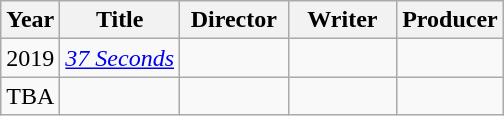<table class="wikitable">
<tr>
<th>Year</th>
<th>Title</th>
<th width=65>Director</th>
<th width=65>Writer</th>
<th>Producer</th>
</tr>
<tr>
<td>2019</td>
<td><em><a href='#'>37 Seconds</a></em></td>
<td></td>
<td></td>
<td></td>
</tr>
<tr>
<td>TBA</td>
<td></td>
<td></td>
<td></td>
<td></td>
</tr>
</table>
